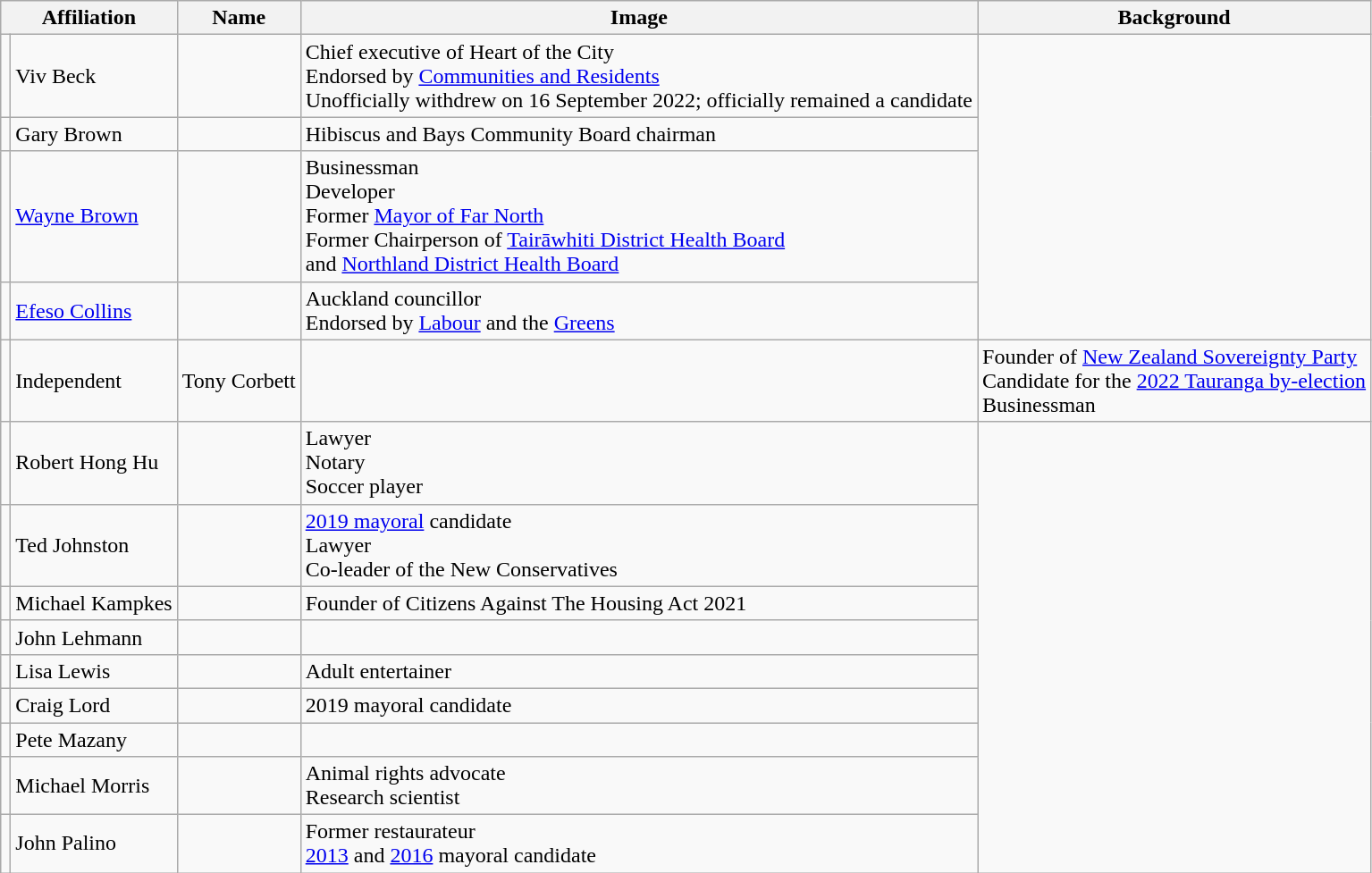<table class="wikitable">
<tr>
<th colspan=2>Affiliation</th>
<th>Name</th>
<th>Image</th>
<th>Background</th>
</tr>
<tr>
<td></td>
<td>Viv Beck</td>
<td></td>
<td>Chief executive of Heart of the City<br>Endorsed by <a href='#'>Communities and Residents</a><br>Unofficially withdrew on 16 September 2022; officially remained a candidate</td>
</tr>
<tr>
<td></td>
<td>Gary Brown</td>
<td></td>
<td>Hibiscus and Bays Community Board chairman</td>
</tr>
<tr>
<td></td>
<td><a href='#'>Wayne Brown</a></td>
<td></td>
<td>Businessman<br>Developer<br>Former <a href='#'>Mayor of Far North</a><br>Former Chairperson of <a href='#'>Tairāwhiti District Health Board</a><br>and <a href='#'>Northland District Health Board</a></td>
</tr>
<tr>
<td></td>
<td><a href='#'>Efeso Collins</a></td>
<td></td>
<td>Auckland councillor<br>Endorsed by <a href='#'>Labour</a> and the <a href='#'>Greens</a></td>
</tr>
<tr>
<td></td>
<td>Independent</td>
<td>Tony Corbett</td>
<td></td>
<td>Founder of <a href='#'>New Zealand Sovereignty Party</a><br>Candidate for the <a href='#'>2022 Tauranga by-election</a><br>Businessman</td>
</tr>
<tr>
<td></td>
<td>Robert Hong Hu</td>
<td></td>
<td>Lawyer<br>Notary<br>Soccer player</td>
</tr>
<tr>
<td></td>
<td>Ted Johnston</td>
<td></td>
<td><a href='#'>2019 mayoral</a> candidate<br>Lawyer<br>Co-leader of the New Conservatives</td>
</tr>
<tr>
<td></td>
<td>Michael Kampkes</td>
<td></td>
<td>Founder of Citizens Against The Housing Act 2021</td>
</tr>
<tr>
<td></td>
<td>John Lehmann</td>
<td></td>
<td></td>
</tr>
<tr>
<td></td>
<td>Lisa Lewis</td>
<td></td>
<td>Adult entertainer</td>
</tr>
<tr>
<td></td>
<td>Craig Lord</td>
<td></td>
<td>2019 mayoral candidate</td>
</tr>
<tr>
<td></td>
<td>Pete Mazany</td>
<td></td>
<td></td>
</tr>
<tr>
<td></td>
<td>Michael Morris</td>
<td></td>
<td>Animal rights advocate<br>Research scientist</td>
</tr>
<tr>
<td></td>
<td>John Palino</td>
<td></td>
<td>Former restaurateur<br><a href='#'>2013</a> and <a href='#'>2016</a> mayoral candidate</td>
</tr>
</table>
